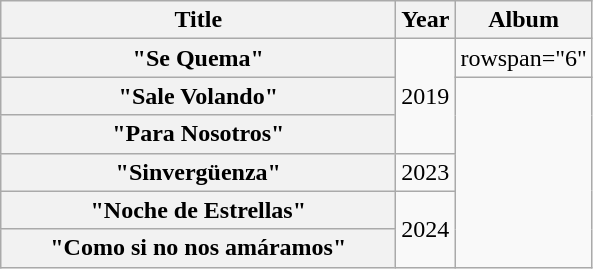<table class="wikitable plainrowheaders" style="text-align:center;">
<tr>
<th scope="col" style="width:16em;">Title</th>
<th scope="col">Year</th>
<th scope="col">Album</th>
</tr>
<tr>
<th scope="row">"Se Quema"<br></th>
<td rowspan="3">2019</td>
<td>rowspan="6" </td>
</tr>
<tr>
<th scope="row">"Sale Volando"<br></th>
</tr>
<tr>
<th scope="row">"Para Nosotros"<br></th>
</tr>
<tr>
<th scope="row">"Sinvergüenza" </th>
<td>2023</td>
</tr>
<tr>
<th scope="row">"Noche de Estrellas" </th>
<td rowspan="2">2024</td>
</tr>
<tr>
<th scope="row">"Como si no nos amáramos" </th>
</tr>
</table>
